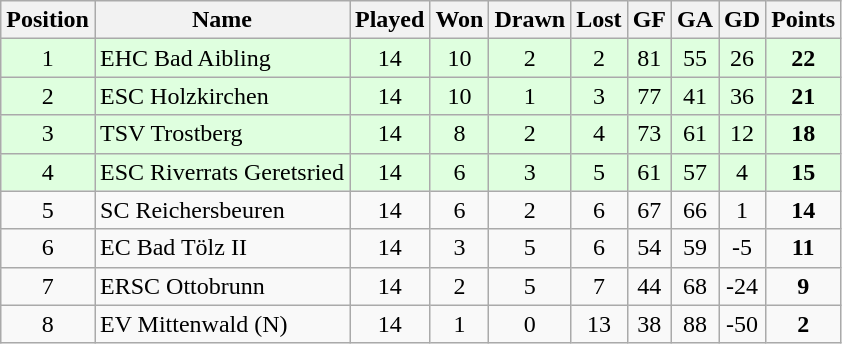<table class="wikitable">
<tr align="center">
<th>Position</th>
<th>Name</th>
<th>Played</th>
<th>Won</th>
<th>Drawn</th>
<th>Lost</th>
<th>GF</th>
<th>GA</th>
<th>GD</th>
<th>Points</th>
</tr>
<tr align="center" bgcolor="#dfffdf">
<td>1</td>
<td align="left">EHC Bad Aibling</td>
<td>14</td>
<td>10</td>
<td>2</td>
<td>2</td>
<td>81</td>
<td>55</td>
<td>26</td>
<td><strong>22</strong></td>
</tr>
<tr align="center" bgcolor="#dfffdf">
<td>2</td>
<td align="left">ESC Holzkirchen</td>
<td>14</td>
<td>10</td>
<td>1</td>
<td>3</td>
<td>77</td>
<td>41</td>
<td>36</td>
<td><strong>21</strong></td>
</tr>
<tr align="center" bgcolor="#dfffdf">
<td>3</td>
<td align="left">TSV Trostberg</td>
<td>14</td>
<td>8</td>
<td>2</td>
<td>4</td>
<td>73</td>
<td>61</td>
<td>12</td>
<td><strong>18</strong></td>
</tr>
<tr align="center" bgcolor="#dfffdf">
<td>4</td>
<td align="left">ESC Riverrats Geretsried</td>
<td>14</td>
<td>6</td>
<td>3</td>
<td>5</td>
<td>61</td>
<td>57</td>
<td>4</td>
<td><strong>15</strong></td>
</tr>
<tr align="center">
<td>5</td>
<td align="left">SC Reichersbeuren</td>
<td>14</td>
<td>6</td>
<td>2</td>
<td>6</td>
<td>67</td>
<td>66</td>
<td>1</td>
<td><strong>14</strong></td>
</tr>
<tr align="center">
<td>6</td>
<td align="left">EC Bad Tölz II</td>
<td>14</td>
<td>3</td>
<td>5</td>
<td>6</td>
<td>54</td>
<td>59</td>
<td>-5</td>
<td><strong>11</strong></td>
</tr>
<tr align="center">
<td>7</td>
<td align="left">ERSC Ottobrunn</td>
<td>14</td>
<td>2</td>
<td>5</td>
<td>7</td>
<td>44</td>
<td>68</td>
<td>-24</td>
<td><strong>9</strong></td>
</tr>
<tr align="center">
<td>8</td>
<td align="left">EV Mittenwald (N)</td>
<td>14</td>
<td>1</td>
<td>0</td>
<td>13</td>
<td>38</td>
<td>88</td>
<td>-50</td>
<td><strong>2</strong></td>
</tr>
</table>
